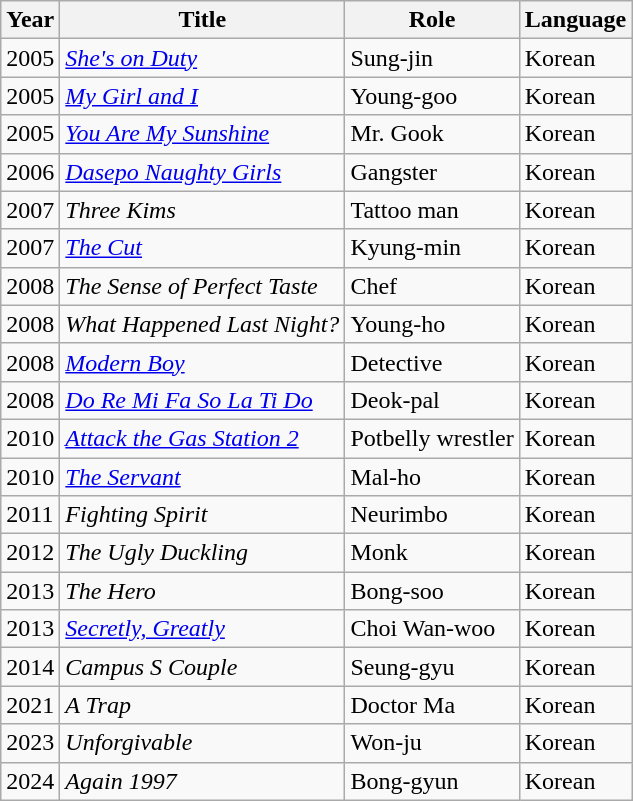<table class="wikitable">
<tr>
<th>Year</th>
<th>Title</th>
<th>Role</th>
<th>Language</th>
</tr>
<tr>
<td>2005</td>
<td><em><a href='#'>She's on Duty</a></em></td>
<td>Sung-jin</td>
<td>Korean</td>
</tr>
<tr>
<td>2005</td>
<td><em><a href='#'>My Girl and I</a></em></td>
<td>Young-goo</td>
<td>Korean</td>
</tr>
<tr>
<td>2005</td>
<td><em><a href='#'>You Are My Sunshine</a></em></td>
<td>Mr. Gook</td>
<td>Korean</td>
</tr>
<tr>
<td>2006</td>
<td><em><a href='#'>Dasepo Naughty Girls</a></em></td>
<td>Gangster</td>
<td>Korean</td>
</tr>
<tr>
<td>2007</td>
<td><em>Three Kims</em></td>
<td>Tattoo man</td>
<td>Korean</td>
</tr>
<tr>
<td>2007</td>
<td><em><a href='#'>The Cut</a></em></td>
<td>Kyung-min</td>
<td>Korean</td>
</tr>
<tr>
<td>2008</td>
<td><em>The Sense of Perfect Taste</em></td>
<td>Chef</td>
<td>Korean</td>
</tr>
<tr>
<td>2008</td>
<td><em>What Happened Last Night?</em></td>
<td>Young-ho</td>
<td>Korean</td>
</tr>
<tr>
<td>2008</td>
<td><em><a href='#'>Modern Boy</a></em></td>
<td>Detective</td>
<td>Korean</td>
</tr>
<tr>
<td>2008</td>
<td><em><a href='#'>Do Re Mi Fa So La Ti Do</a></em></td>
<td>Deok-pal</td>
<td>Korean</td>
</tr>
<tr>
<td>2010</td>
<td><em><a href='#'>Attack the Gas Station 2</a></em></td>
<td>Potbelly  wrestler</td>
<td>Korean</td>
</tr>
<tr>
<td>2010</td>
<td><em><a href='#'>The Servant</a></em></td>
<td>Mal-ho</td>
<td>Korean</td>
</tr>
<tr>
<td>2011</td>
<td><em>Fighting Spirit</em></td>
<td>Neurimbo</td>
<td>Korean</td>
</tr>
<tr>
<td>2012</td>
<td><em>The Ugly Duckling</em></td>
<td>Monk</td>
<td>Korean</td>
</tr>
<tr>
<td>2013</td>
<td><em>The Hero</em></td>
<td>Bong-soo</td>
<td>Korean</td>
</tr>
<tr>
<td>2013</td>
<td><em><a href='#'>Secretly, Greatly</a></em></td>
<td>Choi Wan-woo</td>
<td>Korean</td>
</tr>
<tr>
<td>2014</td>
<td><em>Campus S Couple</em></td>
<td>Seung-gyu</td>
<td>Korean</td>
</tr>
<tr>
<td>2021</td>
<td><em>A Trap</em></td>
<td>Doctor Ma</td>
<td>Korean</td>
</tr>
<tr>
<td>2023</td>
<td><em>Unforgivable</em></td>
<td>Won-ju</td>
<td>Korean</td>
</tr>
<tr>
<td>2024</td>
<td><em>Again 1997</em></td>
<td>Bong-gyun</td>
<td>Korean</td>
</tr>
</table>
